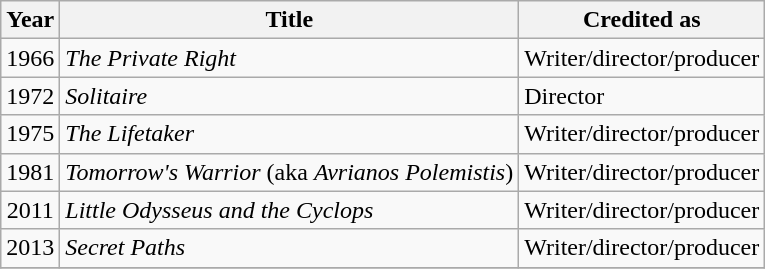<table class="wikitable" style="text-align:center; margin-right:auto">
<tr>
<th>Year</th>
<th>Title</th>
<th>Credited as</th>
</tr>
<tr>
<td>1966</td>
<td style="text-align:left;"><em>The Private Right</em></td>
<td style="text-align:left;">Writer/director/producer</td>
</tr>
<tr>
<td>1972</td>
<td style="text-align:left;"><em>Solitaire</em></td>
<td style="text-align:left;">Director</td>
</tr>
<tr>
<td>1975</td>
<td style="text-align:left;"><em>The Lifetaker</em></td>
<td style="text-align:left;">Writer/director/producer</td>
</tr>
<tr>
<td>1981</td>
<td style="text-align:left;"><em>Tomorrow's Warrior</em> (aka <em>Avrianos Polemistis</em>)</td>
<td style="text-align:left;">Writer/director/producer</td>
</tr>
<tr>
<td>2011</td>
<td style="text-align:left;"><em>Little Odysseus and the Cyclops</em></td>
<td style="text-align:left;">Writer/director/producer</td>
</tr>
<tr>
<td>2013</td>
<td style="text-align:left;"><em>Secret Paths</em></td>
<td style="text-align:left;">Writer/director/producer</td>
</tr>
<tr>
</tr>
</table>
